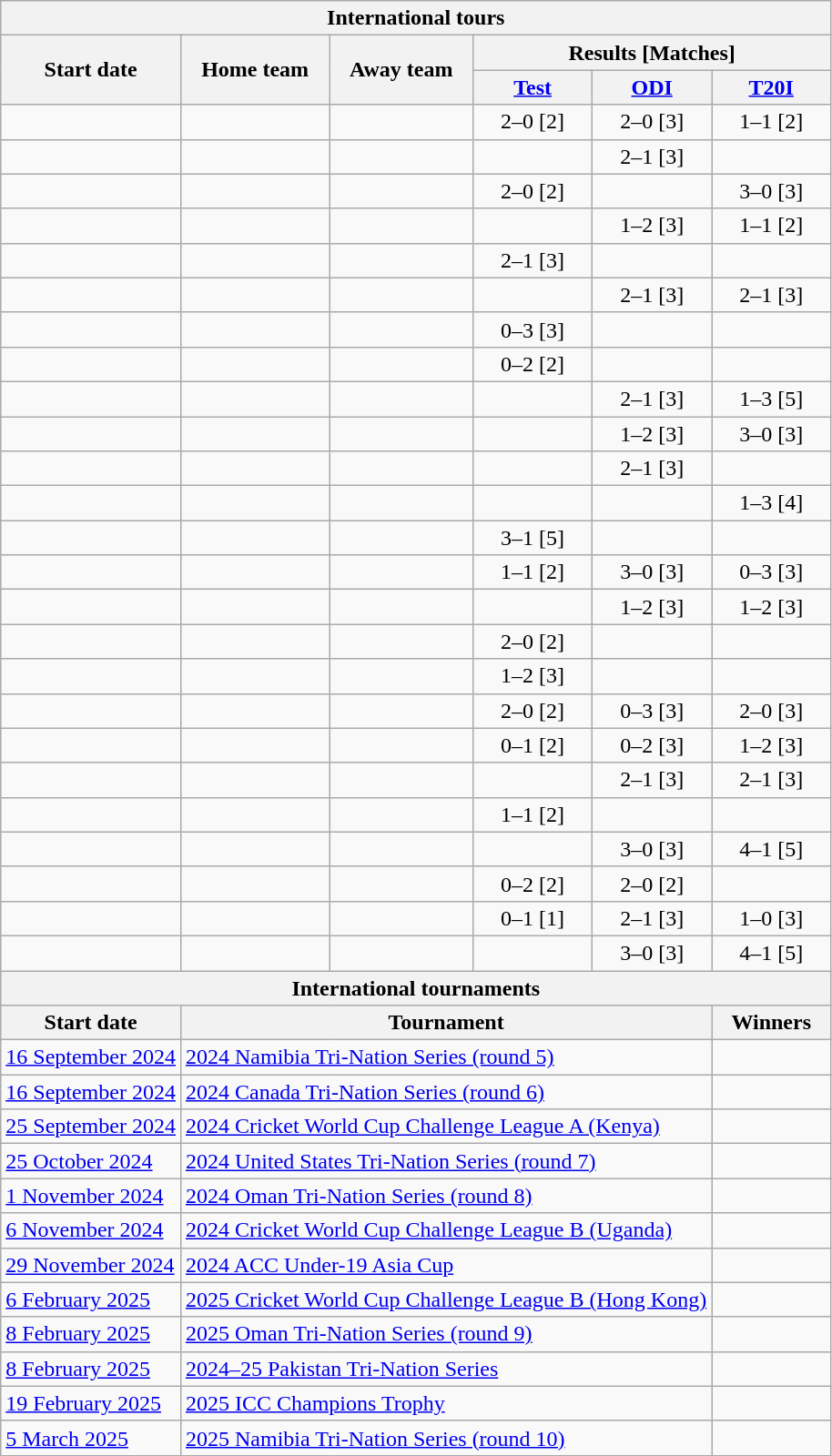<table class="wikitable" style="text-align:center; white-space:nowrap">
<tr>
<th scope=colgroup colspan=6>International tours</th>
</tr>
<tr>
<th scope=col rowspan=2>Start date</th>
<th scope=col rowspan=2>Home team</th>
<th scope=col rowspan=2>Away team</th>
<th scope=colgroup colspan=3>Results [Matches]</th>
</tr>
<tr>
<th scope=col width=80><a href='#'>Test</a></th>
<th scope=col width=80><a href='#'>ODI</a></th>
<th scope=col width=80><a href='#'>T20I</a></th>
</tr>
<tr>
<td style="text-align:left"><a href='#'></a></td>
<td style="text-align:left"></td>
<td style="text-align:left"></td>
<td>2–0 [2]</td>
<td>2–0 [3]</td>
<td>1–1 [2]</td>
</tr>
<tr>
<td style="text-align:left"><a href='#'></a></td>
<td style="text-align:left"> </td>
<td style="text-align:left"></td>
<td></td>
<td>2–1 [3]</td>
<td></td>
</tr>
<tr>
<td style="text-align:left"><a href='#'></a></td>
<td style="text-align:left"></td>
<td style="text-align:left"></td>
<td>2–0 [2]</td>
<td></td>
<td>3–0 [3]</td>
</tr>
<tr>
<td style="text-align:left"><a href='#'></a></td>
<td style="text-align:left"> </td>
<td style="text-align:left"></td>
<td></td>
<td>1–2 [3]</td>
<td>1–1 [2]</td>
</tr>
<tr>
<td style="text-align:left"><a href='#'></a></td>
<td style="text-align:left"></td>
<td style="text-align:left"></td>
<td>2–1 [3]</td>
<td></td>
<td></td>
</tr>
<tr>
<td style="text-align:left"><a href='#'></a></td>
<td style="text-align:left"></td>
<td style="text-align:left"></td>
<td></td>
<td>2–1 [3]</td>
<td>2–1 [3]</td>
</tr>
<tr>
<td style="text-align:left"><a href='#'></a></td>
<td style="text-align:left"></td>
<td style="text-align:left"></td>
<td>0–3 [3]</td>
<td></td>
<td></td>
</tr>
<tr>
<td style="text-align:left"><a href='#'></a></td>
<td style="text-align:left"></td>
<td style="text-align:left"></td>
<td>0–2 [2]</td>
<td></td>
<td></td>
</tr>
<tr>
<td style="text-align:left"><a href='#'></a></td>
<td style="text-align:left"></td>
<td style="text-align:left"></td>
<td></td>
<td>2–1 [3]</td>
<td>1–3 [5]</td>
</tr>
<tr>
<td style="text-align:left"><a href='#'></a></td>
<td style="text-align:left"></td>
<td style="text-align:left"></td>
<td></td>
<td>1–2 [3]</td>
<td>3–0 [3]</td>
</tr>
<tr>
<td style="text-align:left"><a href='#'></a></td>
<td style="text-align:left"> </td>
<td style="text-align:left"></td>
<td></td>
<td>2–1 [3]</td>
<td></td>
</tr>
<tr>
<td style="text-align:left"><a href='#'></a></td>
<td style="text-align:left"></td>
<td style="text-align:left"></td>
<td></td>
<td></td>
<td>1–3 [4]</td>
</tr>
<tr>
<td style="text-align:left"><a href='#'></a></td>
<td style="text-align:left"></td>
<td style="text-align:left"></td>
<td>3–1 [5]</td>
<td></td>
<td></td>
</tr>
<tr>
<td style="text-align:left"><a href='#'></a></td>
<td style="text-align:left"></td>
<td style="text-align:left"></td>
<td>1–1 [2]</td>
<td>3–0 [3]</td>
<td>0–3 [3]</td>
</tr>
<tr>
<td style="text-align:left"><a href='#'></a></td>
<td style="text-align:left"></td>
<td style="text-align:left"></td>
<td></td>
<td>1–2 [3]</td>
<td>1–2 [3]</td>
</tr>
<tr>
<td style="text-align:left"><a href='#'></a></td>
<td style="text-align:left"></td>
<td style="text-align:left"></td>
<td>2–0 [2]</td>
<td></td>
<td></td>
</tr>
<tr>
<td style="text-align:left"><a href='#'></a></td>
<td style="text-align:left"></td>
<td style="text-align:left"></td>
<td>1–2 [3]</td>
<td></td>
<td></td>
</tr>
<tr>
<td style="text-align:left"><a href='#'></a></td>
<td style="text-align:left"></td>
<td style="text-align:left"></td>
<td>2–0 [2]</td>
<td>0–3 [3]</td>
<td>2–0 [3]</td>
</tr>
<tr>
<td style="text-align:left"><a href='#'></a></td>
<td style="text-align:left"></td>
<td style="text-align:left"></td>
<td>0–1 [2]</td>
<td>0–2 [3]</td>
<td>1–2 [3]</td>
</tr>
<tr>
<td style="text-align:left"><a href='#'></a></td>
<td style="text-align:left"></td>
<td style="text-align:left"></td>
<td></td>
<td>2–1 [3]</td>
<td>2–1 [3]</td>
</tr>
<tr>
<td style="text-align:left"><a href='#'></a></td>
<td style="text-align:left"></td>
<td style="text-align:left"></td>
<td>1–1 [2]</td>
<td></td>
<td></td>
</tr>
<tr>
<td style="text-align:left"><a href='#'></a></td>
<td style="text-align:left"></td>
<td style="text-align:left"></td>
<td></td>
<td>3–0 [3]</td>
<td>4–1 [5]</td>
</tr>
<tr>
<td style="text-align:left"><a href='#'></a></td>
<td style="text-align:left"></td>
<td style="text-align:left"></td>
<td>0–2 [2]</td>
<td>2–0 [2]</td>
<td></td>
</tr>
<tr>
<td style="text-align:left"><a href='#'></a></td>
<td style="text-align:left"></td>
<td style="text-align:left"></td>
<td>0–1 [1]</td>
<td>2–1 [3]</td>
<td>1–0 [3]</td>
</tr>
<tr>
<td style="text-align:left"><a href='#'></a></td>
<td style="text-align:left"></td>
<td style="text-align:left"></td>
<td></td>
<td>3–0 [3]</td>
<td>4–1 [5]</td>
</tr>
<tr>
<th scope=colgroup colspan=6>International tournaments</th>
</tr>
<tr>
<th scope=col>Start date</th>
<th scope=colgroup colspan=4>Tournament</th>
<th scope=col>Winners</th>
</tr>
<tr>
<td style="text-align:left"><a href='#'>16 September 2024</a></td>
<td style="text-align:left" colspan=4> <a href='#'>2024 Namibia Tri-Nation Series (round 5)</a></td>
<td></td>
</tr>
<tr>
<td style="text-align:left"><a href='#'>16 September 2024</a></td>
<td style="text-align:left" colspan=4> <a href='#'>2024 Canada Tri-Nation Series (round 6)</a></td>
<td></td>
</tr>
<tr>
<td style="text-align:left"><a href='#'>25 September 2024</a></td>
<td style="text-align:left" colspan=4> <a href='#'>2024 Cricket World Cup Challenge League A (Kenya)</a></td>
<td></td>
</tr>
<tr>
<td style="text-align:left"><a href='#'>25 October 2024</a></td>
<td style="text-align:left" colspan=4> <a href='#'>2024 United States Tri-Nation Series (round 7)</a></td>
<td></td>
</tr>
<tr>
<td style="text-align:left"><a href='#'>1 November 2024</a></td>
<td style="text-align:left" colspan=4> <a href='#'>2024 Oman Tri-Nation Series (round 8)</a></td>
<td></td>
</tr>
<tr>
<td style="text-align:left"><a href='#'>6 November 2024</a></td>
<td style="text-align:left" colspan=4> <a href='#'>2024 Cricket World Cup Challenge League B (Uganda)</a></td>
<td></td>
</tr>
<tr>
<td style="text-align:left"><a href='#'>29 November 2024</a></td>
<td style="text-align:left" colspan=4> <a href='#'>2024 ACC Under-19 Asia Cup</a></td>
<td style="text-align:left"></td>
</tr>
<tr>
<td style="text-align:left"><a href='#'>6 February 2025</a></td>
<td style="text-align:left" colspan=4> <a href='#'>2025 Cricket World Cup Challenge League B (Hong Kong)</a></td>
<td></td>
</tr>
<tr>
<td style="text-align:left"><a href='#'>8 February 2025</a></td>
<td style="text-align:left" colspan=4> <a href='#'>2025 Oman Tri-Nation Series (round 9)</a></td>
<td></td>
</tr>
<tr>
<td style="text-align:left"><a href='#'>8 February 2025</a></td>
<td style="text-align:left" colspan=4"> <a href='#'>2024–25 Pakistan Tri-Nation Series</a></td>
<td style="text-align:left"></td>
</tr>
<tr>
<td style="text-align:left"><a href='#'>19 February 2025</a></td>
<td style="text-align:left" colspan=4>  <a href='#'>2025 ICC Champions Trophy</a></td>
<td style="text-align:left"></td>
</tr>
<tr>
<td style="text-align:left"><a href='#'>5 March 2025</a></td>
<td style="text-align:left" colspan=4> <a href='#'>2025 Namibia Tri-Nation Series (round 10)</a></td>
<td></td>
</tr>
</table>
